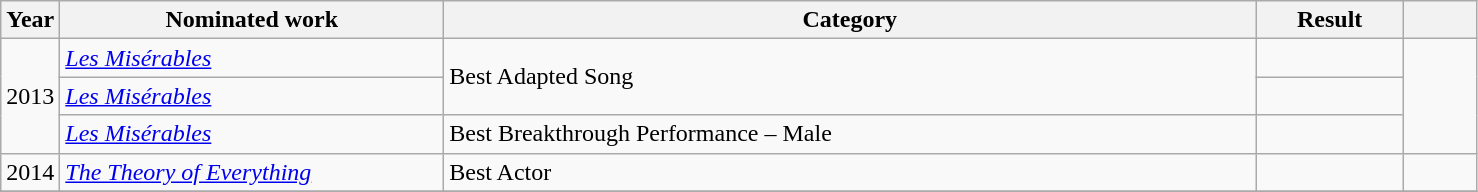<table class=wikitable>
<tr>
<th width=4%>Year</th>
<th width=26%>Nominated work</th>
<th width=55%>Category</th>
<th width=10%>Result</th>
<th width=5%></th>
</tr>
<tr>
<td rowspan="3">2013</td>
<td><a href='#'><em>Les Misérables</em></a> </td>
<td rowspan="2">Best Adapted Song</td>
<td></td>
<td rowspan="3"></td>
</tr>
<tr>
<td><a href='#'><em>Les Misérables</em></a> </td>
<td></td>
</tr>
<tr>
<td><a href='#'><em>Les Misérables</em></a></td>
<td>Best Breakthrough Performance – Male</td>
<td></td>
</tr>
<tr>
<td>2014</td>
<td><em><a href='#'>The Theory of Everything</a></em></td>
<td>Best Actor</td>
<td></td>
<td></td>
</tr>
<tr>
</tr>
</table>
